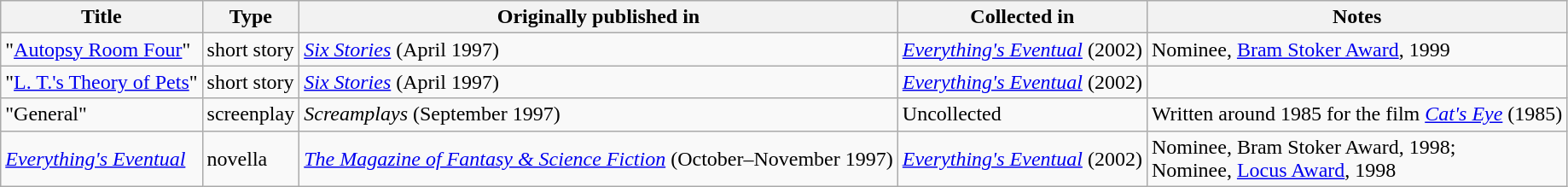<table class="wikitable">
<tr>
<th>Title</th>
<th>Type</th>
<th>Originally published in</th>
<th>Collected in</th>
<th>Notes</th>
</tr>
<tr>
<td>"<a href='#'>Autopsy Room Four</a>"</td>
<td>short story</td>
<td><em><a href='#'>Six Stories</a></em> (April 1997)</td>
<td><em><a href='#'>Everything's Eventual</a></em> (2002)</td>
<td>Nominee, <a href='#'>Bram Stoker Award</a>, 1999</td>
</tr>
<tr>
<td>"<a href='#'>L. T.'s Theory of Pets</a>"</td>
<td>short story</td>
<td><em><a href='#'>Six Stories</a></em> (April 1997)</td>
<td><em><a href='#'>Everything's Eventual</a></em> (2002)</td>
<td></td>
</tr>
<tr>
<td>"General"</td>
<td>screenplay</td>
<td><em>Screamplays </em> (September 1997)</td>
<td>Uncollected</td>
<td>Written around 1985 for the film <em><a href='#'>Cat's Eye</a></em> (1985)</td>
</tr>
<tr>
<td><em><a href='#'>Everything's Eventual</a></em></td>
<td>novella</td>
<td><em><a href='#'>The Magazine of Fantasy & Science Fiction</a></em> (October–November 1997)</td>
<td><em><a href='#'>Everything's Eventual</a></em> (2002)</td>
<td>Nominee, Bram Stoker Award, 1998;<br>Nominee, <a href='#'>Locus Award</a>, 1998</td>
</tr>
</table>
